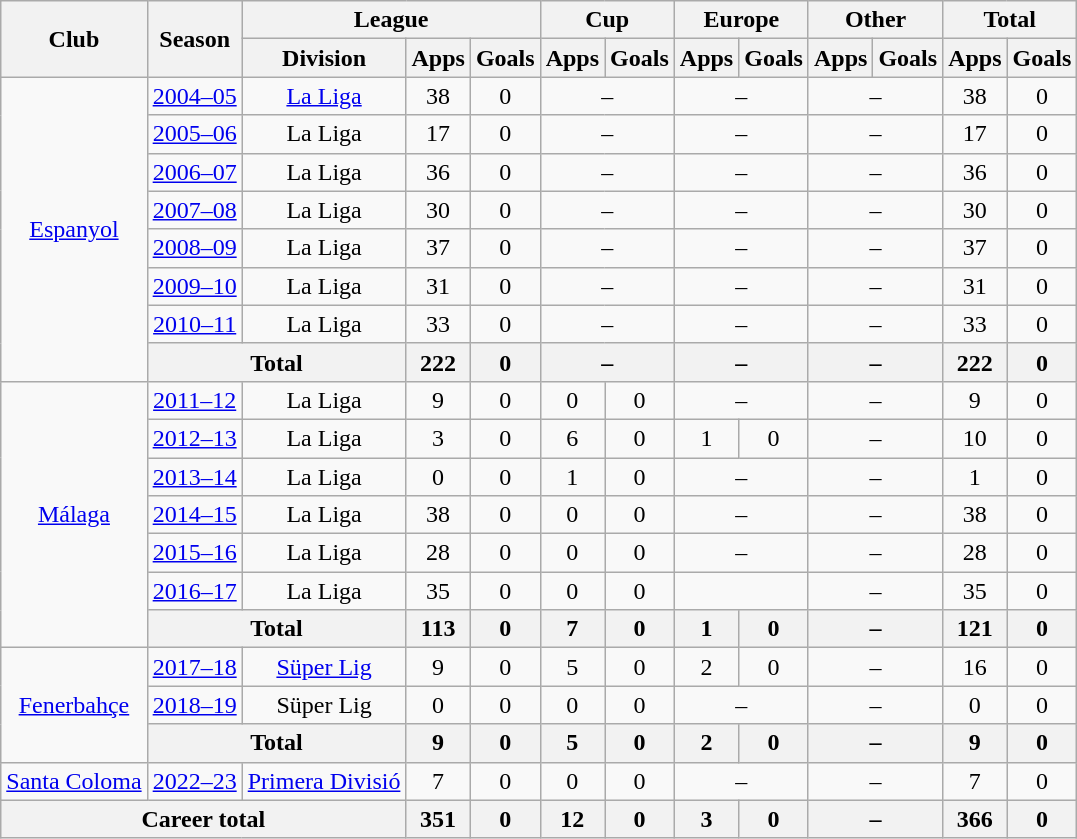<table class="wikitable" style="text-align:center">
<tr>
<th rowspan="2">Club</th>
<th rowspan="2">Season</th>
<th colspan="3">League</th>
<th colspan="2">Cup</th>
<th colspan="2">Europe</th>
<th colspan="2">Other</th>
<th colspan="2">Total</th>
</tr>
<tr>
<th>Division</th>
<th>Apps</th>
<th>Goals</th>
<th>Apps</th>
<th>Goals</th>
<th>Apps</th>
<th>Goals</th>
<th>Apps</th>
<th>Goals</th>
<th>Apps</th>
<th>Goals</th>
</tr>
<tr>
<td rowspan="8"><a href='#'>Espanyol</a></td>
<td><a href='#'>2004–05</a></td>
<td><a href='#'>La Liga</a></td>
<td>38</td>
<td>0</td>
<td colspan="2">–</td>
<td colspan="2">–</td>
<td colspan="2">–</td>
<td>38</td>
<td>0</td>
</tr>
<tr>
<td><a href='#'>2005–06</a></td>
<td>La Liga</td>
<td>17</td>
<td>0</td>
<td colspan="2">–</td>
<td colspan="2">–</td>
<td colspan="2">–</td>
<td>17</td>
<td>0</td>
</tr>
<tr>
<td><a href='#'>2006–07</a></td>
<td>La Liga</td>
<td>36</td>
<td>0</td>
<td colspan="2">–</td>
<td colspan="2">–</td>
<td colspan="2">–</td>
<td>36</td>
<td>0</td>
</tr>
<tr>
<td><a href='#'>2007–08</a></td>
<td>La Liga</td>
<td>30</td>
<td>0</td>
<td colspan="2">–</td>
<td colspan="2">–</td>
<td colspan="2">–</td>
<td>30</td>
<td>0</td>
</tr>
<tr>
<td><a href='#'>2008–09</a></td>
<td>La Liga</td>
<td>37</td>
<td>0</td>
<td colspan="2">–</td>
<td colspan="2">–</td>
<td colspan="2">–</td>
<td>37</td>
<td>0</td>
</tr>
<tr>
<td><a href='#'>2009–10</a></td>
<td>La Liga</td>
<td>31</td>
<td>0</td>
<td colspan="2">–</td>
<td colspan="2">–</td>
<td colspan="2">–</td>
<td>31</td>
<td>0</td>
</tr>
<tr>
<td><a href='#'>2010–11</a></td>
<td>La Liga</td>
<td>33</td>
<td>0</td>
<td colspan="2">–</td>
<td colspan="2">–</td>
<td colspan="2">–</td>
<td>33</td>
<td>0</td>
</tr>
<tr>
<th colspan="2">Total</th>
<th>222</th>
<th>0</th>
<th colspan="2">–</th>
<th colspan="2">–</th>
<th colspan="2">–</th>
<th>222</th>
<th>0</th>
</tr>
<tr>
<td rowspan="7"><a href='#'>Málaga</a></td>
<td><a href='#'>2011–12</a></td>
<td>La Liga</td>
<td>9</td>
<td>0</td>
<td>0</td>
<td>0</td>
<td colspan="2">–</td>
<td colspan="2">–</td>
<td>9</td>
<td>0</td>
</tr>
<tr>
<td><a href='#'>2012–13</a></td>
<td>La Liga</td>
<td>3</td>
<td>0</td>
<td>6</td>
<td>0</td>
<td>1</td>
<td>0</td>
<td colspan="2">–</td>
<td>10</td>
<td>0</td>
</tr>
<tr>
<td><a href='#'>2013–14</a></td>
<td>La Liga</td>
<td>0</td>
<td>0</td>
<td>1</td>
<td>0</td>
<td colspan="2">–</td>
<td colspan="2">–</td>
<td>1</td>
<td>0</td>
</tr>
<tr>
<td><a href='#'>2014–15</a></td>
<td>La Liga</td>
<td>38</td>
<td>0</td>
<td>0</td>
<td>0</td>
<td colspan="2">–</td>
<td colspan="2">–</td>
<td>38</td>
<td>0</td>
</tr>
<tr>
<td><a href='#'>2015–16</a></td>
<td>La Liga</td>
<td>28</td>
<td>0</td>
<td>0</td>
<td>0</td>
<td colspan="2">–</td>
<td colspan="2">–</td>
<td>28</td>
<td>0</td>
</tr>
<tr>
<td><a href='#'>2016–17</a></td>
<td>La Liga</td>
<td>35</td>
<td>0</td>
<td>0</td>
<td>0</td>
<td colspan="2"></td>
<td colspan="2">–</td>
<td>35</td>
<td>0</td>
</tr>
<tr>
<th colspan="2">Total</th>
<th>113</th>
<th>0</th>
<th>7</th>
<th>0</th>
<th>1</th>
<th>0</th>
<th colspan="2">–</th>
<th>121</th>
<th>0</th>
</tr>
<tr>
<td rowspan="3"><a href='#'>Fenerbahçe</a></td>
<td><a href='#'>2017–18</a></td>
<td><a href='#'>Süper Lig</a></td>
<td>9</td>
<td>0</td>
<td>5</td>
<td>0</td>
<td>2</td>
<td>0</td>
<td colspan="2">–</td>
<td>16</td>
<td>0</td>
</tr>
<tr>
<td><a href='#'>2018–19</a></td>
<td>Süper Lig</td>
<td>0</td>
<td>0</td>
<td>0</td>
<td>0</td>
<td colspan="2">–</td>
<td colspan="2">–</td>
<td>0</td>
<td>0</td>
</tr>
<tr>
<th colspan="2">Total</th>
<th>9</th>
<th>0</th>
<th>5</th>
<th>0</th>
<th>2</th>
<th>0</th>
<th colspan="2">–</th>
<th>9</th>
<th>0</th>
</tr>
<tr>
<td><a href='#'>Santa Coloma</a></td>
<td><a href='#'>2022–23</a></td>
<td><a href='#'>Primera Divisió</a></td>
<td>7</td>
<td>0</td>
<td>0</td>
<td>0</td>
<td colspan="2">–</td>
<td colspan="2">–</td>
<td>7</td>
<td>0</td>
</tr>
<tr>
<th colspan="3">Career total</th>
<th>351</th>
<th>0</th>
<th>12</th>
<th>0</th>
<th>3</th>
<th>0</th>
<th colspan="2">–</th>
<th>366</th>
<th>0</th>
</tr>
</table>
